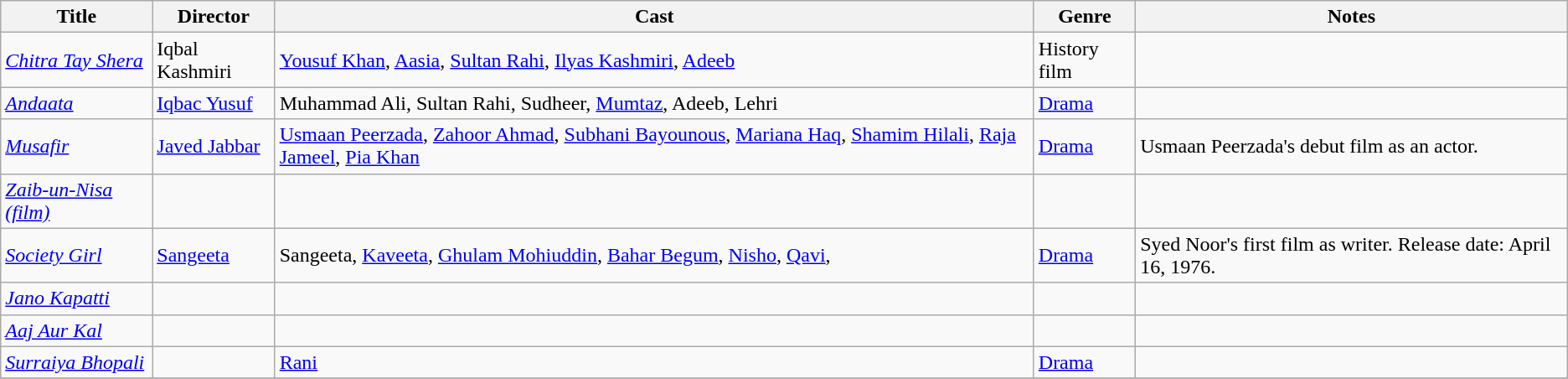<table class="wikitable">
<tr>
<th>Title</th>
<th>Director</th>
<th>Cast</th>
<th>Genre</th>
<th>Notes</th>
</tr>
<tr>
<td><em><a href='#'>Chitra Tay Shera</a></em></td>
<td>Iqbal Kashmiri</td>
<td><a href='#'>Yousuf Khan</a>, <a href='#'>Aasia</a>, <a href='#'>Sultan Rahi</a>, <a href='#'>Ilyas Kashmiri</a>, <a href='#'>Adeeb</a></td>
<td>History film</td>
<td></td>
</tr>
<tr>
<td><em><a href='#'>Andaata</a></em></td>
<td><a href='#'>Iqbac Yusuf</a></td>
<td>Muhammad Ali, Sultan Rahi, Sudheer, <a href='#'>Mumtaz</a>, Adeeb, Lehri</td>
<td><a href='#'>Drama</a></td>
<td></td>
</tr>
<tr>
<td><em><a href='#'>Musafir</a></em></td>
<td><a href='#'>Javed Jabbar</a></td>
<td><a href='#'>Usmaan Peerzada</a>, <a href='#'>Zahoor Ahmad</a>, <a href='#'>Subhani Bayounous</a>, <a href='#'>Mariana Haq</a>, <a href='#'>Shamim Hilali</a>, <a href='#'>Raja Jameel</a>, <a href='#'>Pia Khan</a></td>
<td><a href='#'>Drama</a></td>
<td>Usmaan Peerzada's debut film as an actor.</td>
</tr>
<tr>
<td><em><a href='#'>Zaib-un-Nisa (film)</a></em></td>
<td></td>
<td></td>
<td></td>
<td></td>
</tr>
<tr>
<td><em><a href='#'>Society Girl</a></em></td>
<td><a href='#'>Sangeeta</a></td>
<td>Sangeeta, <a href='#'>Kaveeta</a>, <a href='#'>Ghulam Mohiuddin</a>, <a href='#'>Bahar Begum</a>, <a href='#'>Nisho</a>, <a href='#'>Qavi</a>,</td>
<td><a href='#'>Drama</a></td>
<td>Syed Noor's first film as writer. Release date: April 16, 1976.</td>
</tr>
<tr>
<td><em><a href='#'>Jano Kapatti</a></em></td>
<td></td>
<td></td>
<td></td>
<td></td>
</tr>
<tr>
<td><em><a href='#'>Aaj Aur Kal</a></em></td>
<td></td>
<td></td>
<td></td>
<td></td>
</tr>
<tr>
<td><em><a href='#'>Surraiya Bhopali</a></em></td>
<td></td>
<td><a href='#'>Rani</a></td>
<td><a href='#'>Drama</a></td>
<td></td>
</tr>
<tr>
</tr>
</table>
